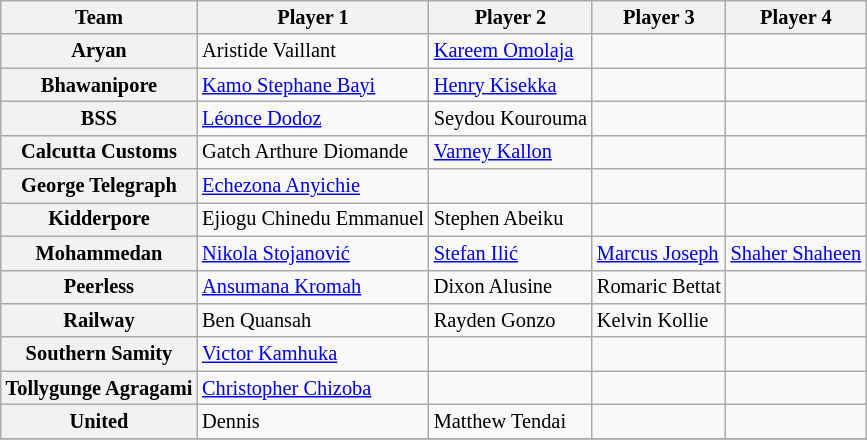<table class="wikitable sortable" style="text-align: left; font-size:85%" ">
<tr>
<th>Team</th>
<th>Player 1</th>
<th>Player 2</th>
<th>Player 3</th>
<th>Player 4</th>
</tr>
<tr>
<th>Aryan</th>
<td> Aristide Vaillant</td>
<td> <a href='#'>Kareem Omolaja</a></td>
<td></td>
<td></td>
</tr>
<tr>
<th>Bhawanipore</th>
<td> <a href='#'>Kamo Stephane Bayi</a></td>
<td> <a href='#'>Henry Kisekka</a></td>
<td></td>
<td></td>
</tr>
<tr>
<th>BSS</th>
<td> <a href='#'>Léonce Dodoz</a></td>
<td> Seydou Kourouma</td>
<td></td>
<td></td>
</tr>
<tr>
<th>Calcutta Customs</th>
<td> Gatch Arthure Diomande</td>
<td> <a href='#'>Varney Kallon</a></td>
<td></td>
<td></td>
</tr>
<tr>
<th>George Telegraph</th>
<td> <a href='#'>Echezona Anyichie</a></td>
<td></td>
<td></td>
<td></td>
</tr>
<tr>
<th>Kidderpore</th>
<td> Ejiogu Chinedu Emmanuel</td>
<td> Stephen Abeiku</td>
<td></td>
<td></td>
</tr>
<tr>
<th>Mohammedan</th>
<td> <a href='#'>Nikola Stojanović</a></td>
<td> <a href='#'>Stefan Ilić</a></td>
<td> <a href='#'>Marcus Joseph</a></td>
<td> <a href='#'>Shaher Shaheen</a></td>
</tr>
<tr>
<th>Peerless</th>
<td> <a href='#'>Ansumana Kromah</a></td>
<td> Dixon Alusine</td>
<td> Romaric Bettat</td>
<td></td>
</tr>
<tr>
<th>Railway</th>
<td> Ben Quansah</td>
<td> Rayden Gonzo</td>
<td> Kelvin Kollie</td>
<td></td>
</tr>
<tr>
<th>Southern Samity</th>
<td> <a href='#'>Victor Kamhuka</a></td>
<td></td>
<td></td>
<td></td>
</tr>
<tr>
<th>Tollygunge Agragami</th>
<td> <a href='#'>Christopher Chizoba</a></td>
<td></td>
<td></td>
<td></td>
</tr>
<tr>
<th>United</th>
<td> Dennis</td>
<td> Matthew Tendai</td>
<td></td>
<td></td>
</tr>
<tr>
</tr>
</table>
